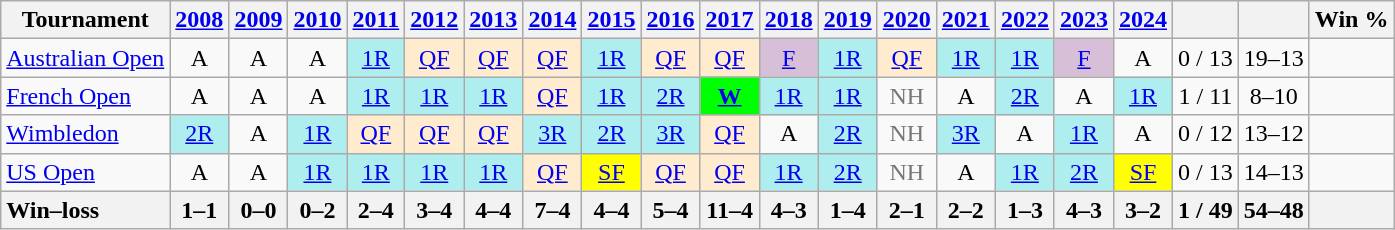<table class=wikitable style=text-align:center>
<tr>
<th>Tournament</th>
<th><a href='#'>2008</a></th>
<th><a href='#'>2009</a></th>
<th><a href='#'>2010</a></th>
<th><a href='#'>2011</a></th>
<th><a href='#'>2012</a></th>
<th><a href='#'>2013</a></th>
<th><a href='#'>2014</a></th>
<th><a href='#'>2015</a></th>
<th><a href='#'>2016</a></th>
<th><a href='#'>2017</a></th>
<th><a href='#'>2018</a></th>
<th><a href='#'>2019</a></th>
<th><a href='#'>2020</a></th>
<th><a href='#'>2021</a></th>
<th><a href='#'>2022</a></th>
<th><a href='#'>2023</a></th>
<th><a href='#'>2024</a></th>
<th></th>
<th></th>
<th>Win %</th>
</tr>
<tr>
<td align=left><a href='#'>Australian Open</a></td>
<td>A</td>
<td>A</td>
<td>A</td>
<td bgcolor=afeeee><a href='#'>1R</a></td>
<td bgcolor=ffebcd><a href='#'>QF</a></td>
<td bgcolor=ffebcd><a href='#'>QF</a></td>
<td bgcolor=ffebcd><a href='#'>QF</a></td>
<td bgcolor=afeeee><a href='#'>1R</a></td>
<td bgcolor=ffebcd><a href='#'>QF</a></td>
<td bgcolor=ffebcd><a href='#'>QF</a></td>
<td style="background:thistle;"><a href='#'>F</a></td>
<td bgcolor=afeeee><a href='#'>1R</a></td>
<td bgcolor=ffebcd><a href='#'>QF</a></td>
<td bgcolor=afeeee><a href='#'>1R</a></td>
<td bgcolor=afeeee><a href='#'>1R</a></td>
<td bgcolor=thistle><a href='#'>F</a></td>
<td>A</td>
<td>0 / 13</td>
<td>19–13</td>
<td></td>
</tr>
<tr>
<td align=left><a href='#'>French Open</a></td>
<td>A</td>
<td>A</td>
<td>A</td>
<td bgcolor=afeeee><a href='#'>1R</a></td>
<td bgcolor=afeeee><a href='#'>1R</a></td>
<td bgcolor=afeeee><a href='#'>1R</a></td>
<td bgcolor=ffebcd><a href='#'>QF</a></td>
<td bgcolor=afeeee><a href='#'>1R</a></td>
<td bgcolor=afeeee><a href='#'>2R</a></td>
<td style="background:lime;"><a href='#'><strong>W</strong></a></td>
<td bgcolor=afeeee><a href='#'>1R</a></td>
<td bgcolor=afeeee><a href='#'>1R</a></td>
<td style=color:#767676>NH</td>
<td>A</td>
<td bgcolor=afeeee><a href='#'>2R</a></td>
<td>A</td>
<td bgcolor=afeeee><a href='#'>1R</a></td>
<td>1 / 11</td>
<td>8–10</td>
<td></td>
</tr>
<tr>
<td align=left><a href='#'>Wimbledon</a></td>
<td bgcolor=afeeee><a href='#'>2R</a></td>
<td>A</td>
<td bgcolor=afeeee><a href='#'>1R</a></td>
<td bgcolor=ffebcd><a href='#'>QF</a></td>
<td bgcolor=ffebcd><a href='#'>QF</a></td>
<td bgcolor=ffebcd><a href='#'>QF</a></td>
<td bgcolor=afeeee><a href='#'>3R</a></td>
<td bgcolor=afeeee><a href='#'>2R</a></td>
<td bgcolor=afeeee><a href='#'>3R</a></td>
<td bgcolor=ffebcd><a href='#'>QF</a></td>
<td>A</td>
<td bgcolor=afeeee><a href='#'>2R</a></td>
<td style=color:#767676>NH</td>
<td bgcolor=afeeee><a href='#'>3R</a></td>
<td>A</td>
<td bgcolor=afeeee><a href='#'>1R</a></td>
<td>A</td>
<td>0 / 12</td>
<td>13–12</td>
<td></td>
</tr>
<tr>
<td align=left><a href='#'>US Open</a></td>
<td>A</td>
<td>A</td>
<td bgcolor=afeeee><a href='#'>1R</a></td>
<td bgcolor=afeeee><a href='#'>1R</a></td>
<td bgcolor=afeeee><a href='#'>1R</a></td>
<td bgcolor=afeeee><a href='#'>1R</a></td>
<td bgcolor=ffebcd><a href='#'>QF</a></td>
<td bgcolor=yellow><a href='#'>SF</a></td>
<td bgcolor=ffebcd><a href='#'>QF</a></td>
<td bgcolor=ffebcd><a href='#'>QF</a></td>
<td bgcolor=afeeee><a href='#'>1R</a></td>
<td bgcolor=afeeee><a href='#'>2R</a></td>
<td style=color:#767676>NH</td>
<td>A</td>
<td bgcolor=afeeee><a href='#'>1R</a></td>
<td bgcolor=afeeee><a href='#'>2R</a></td>
<td bgcolor=yellow><a href='#'>SF</a></td>
<td>0 / 13</td>
<td>14–13</td>
<td></td>
</tr>
<tr>
<th style=text-align:left>Win–loss</th>
<th>1–1</th>
<th>0–0</th>
<th>0–2</th>
<th>2–4</th>
<th>3–4</th>
<th>4–4</th>
<th>7–4</th>
<th>4–4</th>
<th>5–4</th>
<th>11–4</th>
<th>4–3</th>
<th>1–4</th>
<th>2–1</th>
<th>2–2</th>
<th>1–3</th>
<th>4–3</th>
<th>3–2</th>
<th>1 / 49</th>
<th>54–48</th>
<th></th>
</tr>
</table>
